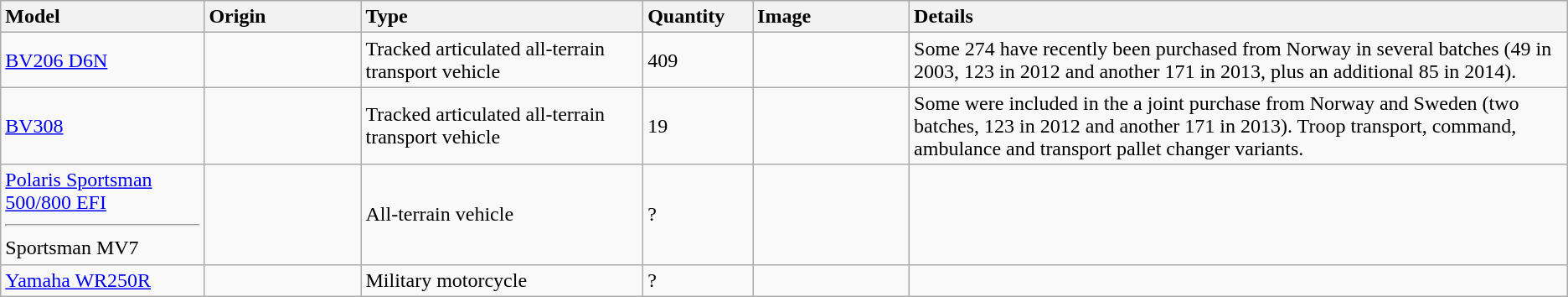<table class="wikitable">
<tr>
<th style="text-align: left; width:13%;">Model</th>
<th style="text-align: left; width:10%;">Origin</th>
<th style="text-align: left; width:18%;">Type</th>
<th style="text-align: left; width:7%;">Quantity</th>
<th style="text-align: left; width:10%;">Image</th>
<th style="text-align: left; width:42%;">Details</th>
</tr>
<tr>
<td><a href='#'>BV206 D6N</a></td>
<td></td>
<td>Tracked articulated all-terrain transport vehicle</td>
<td>409</td>
<td></td>
<td>Some 274 have recently been purchased from Norway in several batches (49 in 2003, 123 in 2012 and another 171 in 2013, plus an additional 85 in 2014).</td>
</tr>
<tr>
<td><a href='#'>BV308</a></td>
<td></td>
<td>Tracked articulated all-terrain transport vehicle</td>
<td>19</td>
<td></td>
<td>Some were included in the a joint purchase from Norway and Sweden (two batches, 123 in 2012 and another 171 in 2013). Troop transport, command, ambulance and transport pallet changer variants.<br></td>
</tr>
<tr>
<td><a href='#'>Polaris Sportsman 500/800 EFI</a><hr> Sportsman MV7</td>
<td></td>
<td>All-terrain vehicle</td>
<td>?</td>
<td></td>
<td></td>
</tr>
<tr>
<td><a href='#'>Yamaha WR250R</a></td>
<td></td>
<td>Military motorcycle</td>
<td>?</td>
<td></td>
<td></td>
</tr>
</table>
